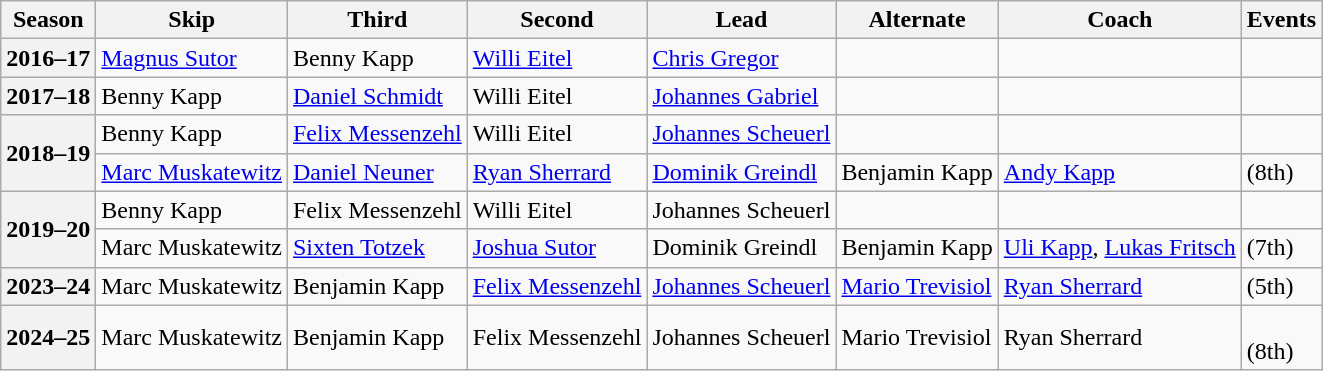<table class="wikitable">
<tr>
<th scope="col">Season</th>
<th scope="col">Skip</th>
<th scope="col">Third</th>
<th scope="col">Second</th>
<th scope="col">Lead</th>
<th scope="col">Alternate</th>
<th scope="col">Coach</th>
<th scope="col">Events</th>
</tr>
<tr>
<th scope="row">2016–17</th>
<td><a href='#'>Magnus Sutor</a></td>
<td>Benny Kapp</td>
<td><a href='#'>Willi Eitel</a></td>
<td><a href='#'>Chris Gregor</a></td>
<td></td>
<td></td>
<td></td>
</tr>
<tr>
<th scope="row">2017–18</th>
<td>Benny Kapp</td>
<td><a href='#'>Daniel Schmidt</a></td>
<td>Willi Eitel</td>
<td><a href='#'>Johannes Gabriel</a></td>
<td></td>
<td></td>
<td></td>
</tr>
<tr>
<th scope="row" rowspan=2>2018–19</th>
<td>Benny Kapp</td>
<td><a href='#'>Felix Messenzehl</a></td>
<td>Willi Eitel</td>
<td><a href='#'>Johannes Scheuerl</a></td>
<td></td>
<td></td>
<td></td>
</tr>
<tr>
<td><a href='#'>Marc Muskatewitz</a></td>
<td><a href='#'>Daniel Neuner</a></td>
<td><a href='#'>Ryan Sherrard</a></td>
<td><a href='#'>Dominik Greindl</a></td>
<td>Benjamin Kapp</td>
<td><a href='#'>Andy Kapp</a></td>
<td> (8th)</td>
</tr>
<tr>
<th scope="row" rowspan=2>2019–20</th>
<td>Benny Kapp</td>
<td>Felix Messenzehl</td>
<td>Willi Eitel</td>
<td>Johannes Scheuerl</td>
<td></td>
<td></td>
<td></td>
</tr>
<tr>
<td>Marc Muskatewitz</td>
<td><a href='#'>Sixten Totzek</a></td>
<td><a href='#'>Joshua Sutor</a></td>
<td>Dominik Greindl</td>
<td>Benjamin Kapp</td>
<td><a href='#'>Uli Kapp</a>, <a href='#'>Lukas Fritsch</a></td>
<td> (7th)</td>
</tr>
<tr>
<th scope="row">2023–24</th>
<td>Marc Muskatewitz</td>
<td>Benjamin Kapp</td>
<td><a href='#'>Felix Messenzehl</a></td>
<td><a href='#'>Johannes Scheuerl</a></td>
<td><a href='#'>Mario Trevisiol</a></td>
<td><a href='#'>Ryan Sherrard</a></td>
<td> (5th)</td>
</tr>
<tr>
<th scope="row">2024–25</th>
<td>Marc Muskatewitz</td>
<td>Benjamin Kapp</td>
<td>Felix Messenzehl</td>
<td>Johannes Scheuerl</td>
<td>Mario Trevisiol</td>
<td>Ryan Sherrard</td>
<td>  <br>  (8th)</td>
</tr>
</table>
